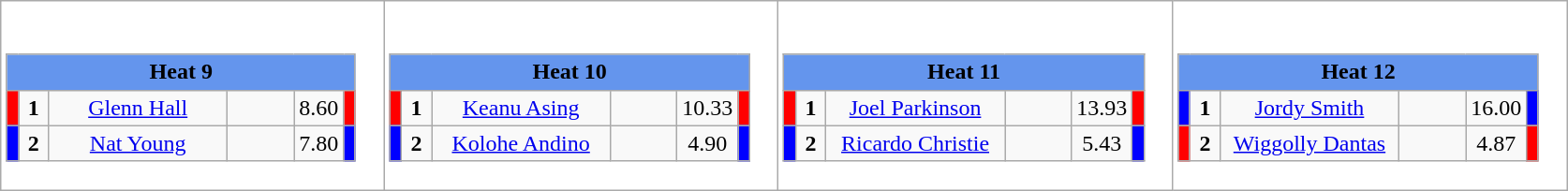<table class="wikitable" style="background:#fff;">
<tr>
<td><div><br><table class="wikitable">
<tr>
<td colspan="6"  style="text-align:center; background:#6495ed;"><strong>Heat 9</strong></td>
</tr>
<tr>
<td style="width:01px; background: #f00;"></td>
<td style="width:14px; text-align:center;"><strong>1</strong></td>
<td style="width:120px; text-align:center;"><a href='#'>Glenn Hall</a></td>
<td style="width:40px; text-align:center;"></td>
<td style="width:20px; text-align:center;">8.60</td>
<td style="width:01px; background: #f00;"></td>
</tr>
<tr>
<td style="width:01px; background: #00f;"></td>
<td style="width:14px; text-align:center;"><strong>2</strong></td>
<td style="width:120px; text-align:center;"><a href='#'>Nat Young</a></td>
<td style="width:40px; text-align:center;"></td>
<td style="width:20px; text-align:center;">7.80</td>
<td style="width:01px; background: #00f;"></td>
</tr>
</table>
</div></td>
<td><div><br><table class="wikitable">
<tr>
<td colspan="6"  style="text-align:center; background:#6495ed;"><strong>Heat 10</strong></td>
</tr>
<tr>
<td style="width:01px; background: #f00;"></td>
<td style="width:14px; text-align:center;"><strong>1</strong></td>
<td style="width:120px; text-align:center;"><a href='#'>Keanu Asing</a></td>
<td style="width:40px; text-align:center;"></td>
<td style="width:20px; text-align:center;">10.33</td>
<td style="width:01px; background: #f00;"></td>
</tr>
<tr>
<td style="width:01px; background: #00f;"></td>
<td style="width:14px; text-align:center;"><strong>2</strong></td>
<td style="width:120px; text-align:center;"><a href='#'>Kolohe Andino</a></td>
<td style="width:40px; text-align:center;"></td>
<td style="width:20px; text-align:center;">4.90</td>
<td style="width:01px; background: #00f;"></td>
</tr>
</table>
</div></td>
<td><div><br><table class="wikitable">
<tr>
<td colspan="6"  style="text-align:center; background:#6495ed;"><strong>Heat 11</strong></td>
</tr>
<tr>
<td style="width:01px; background: #f00;"></td>
<td style="width:14px; text-align:center;"><strong>1</strong></td>
<td style="width:120px; text-align:center;"><a href='#'>Joel Parkinson</a></td>
<td style="width:40px; text-align:center;"></td>
<td style="width:20px; text-align:center;">13.93</td>
<td style="width:01px; background: #f00;"></td>
</tr>
<tr>
<td style="width:01px; background: #00f;"></td>
<td style="width:14px; text-align:center;"><strong>2</strong></td>
<td style="width:120px; text-align:center;"><a href='#'>Ricardo Christie</a></td>
<td style="width:40px; text-align:center;"></td>
<td style="width:20px; text-align:center;">5.43</td>
<td style="width:01px; background: #00f;"></td>
</tr>
</table>
</div></td>
<td><div><br><table class="wikitable">
<tr>
<td colspan="6"  style="text-align:center; background:#6495ed;"><strong>Heat 12</strong></td>
</tr>
<tr>
<td style="width:01px; background: #00f;"></td>
<td style="width:14px; text-align:center;"><strong>1</strong></td>
<td style="width:120px; text-align:center;"><a href='#'>Jordy Smith</a></td>
<td style="width:40px; text-align:center;"></td>
<td style="width:20px; text-align:center;">16.00</td>
<td style="width:01px; background: #00f;"></td>
</tr>
<tr>
<td style="width:01px; background: #f00;"></td>
<td style="width:14px; text-align:center;"><strong>2</strong></td>
<td style="width:120px; text-align:center;"><a href='#'>Wiggolly Dantas</a></td>
<td style="width:40px; text-align:center;"></td>
<td style="width:20px; text-align:center;">4.87</td>
<td style="width:01px; background: #f00;"></td>
</tr>
</table>
</div></td>
</tr>
</table>
